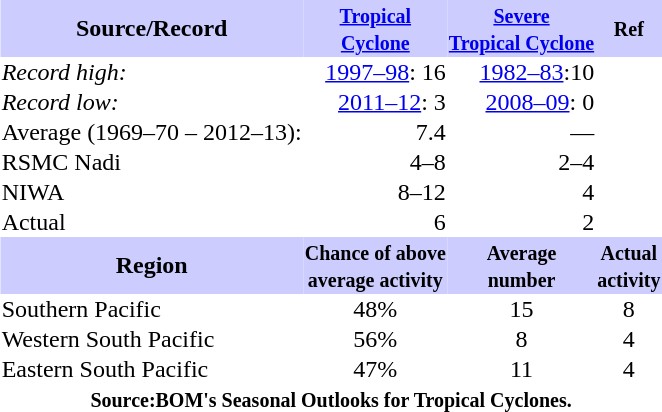<table class="toccolours" cellspacing="0" style="float:right; margin-left:1em;">
<tr style="background:#ccccff">
<th>Source/Record</th>
<th><small><a href='#'>Tropical<br>Cyclone</a></small></th>
<th><small><a href='#'>Severe<br>Tropical Cyclone</a></small></th>
<th align="center"><small>Ref</small></th>
</tr>
<tr>
<td><em>Record high:</em></td>
<td align="right"><a href='#'>1997–98</a>: 16</td>
<td align="right"><a href='#'>1982–83</a>:10</td>
<td align="right"></td>
</tr>
<tr>
<td><em>Record low:</em></td>
<td align="right"><a href='#'>2011–12</a>: 3</td>
<td align="right"><a href='#'>2008–09</a>: 0</td>
<td align="right"></td>
</tr>
<tr>
<td>Average (1969–70 – 2012–13):</td>
<td align="right">7.4</td>
<td align="right">—</td>
<td align="right"></td>
</tr>
<tr>
<td>RSMC Nadi</td>
<td align="right">4–8</td>
<td align="right">2–4</td>
<td align="right"></td>
</tr>
<tr>
<td>NIWA</td>
<td align="right">8–12</td>
<td align="right">4</td>
<td align="right"></td>
</tr>
<tr>
<td>Actual</td>
<td align="right">6</td>
<td align="right">2</td>
<td></td>
</tr>
<tr style="background:#ccccff">
<th align="center">Region</th>
<th align="center"><small>Chance of above<br>average activity</small></th>
<th align="center"><small>Average<br>number</small></th>
<th align="center"><small>Actual<br>activity</small></th>
</tr>
<tr>
<td>Southern Pacific</td>
<td align="center">48%</td>
<td align="center">15</td>
<td align="center">8</td>
</tr>
<tr>
<td>Western South Pacific</td>
<td align="center">56%</td>
<td align="center">8</td>
<td align="center">4</td>
</tr>
<tr>
<td>Eastern South Pacific</td>
<td align="center">47%</td>
<td align="center">11</td>
<td align="center">4</td>
</tr>
<tr>
<th colspan="4"><small>Source:BOM's Seasonal Outlooks for Tropical Cyclones.</small></th>
</tr>
</table>
